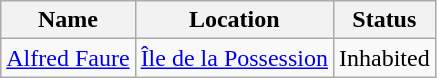<table class="wikitable" border="1">
<tr>
<th>Name</th>
<th>Location</th>
<th>Status</th>
</tr>
<tr>
<td><a href='#'>Alfred Faure</a></td>
<td><a href='#'>Île de la Possession</a></td>
<td>Inhabited</td>
</tr>
</table>
